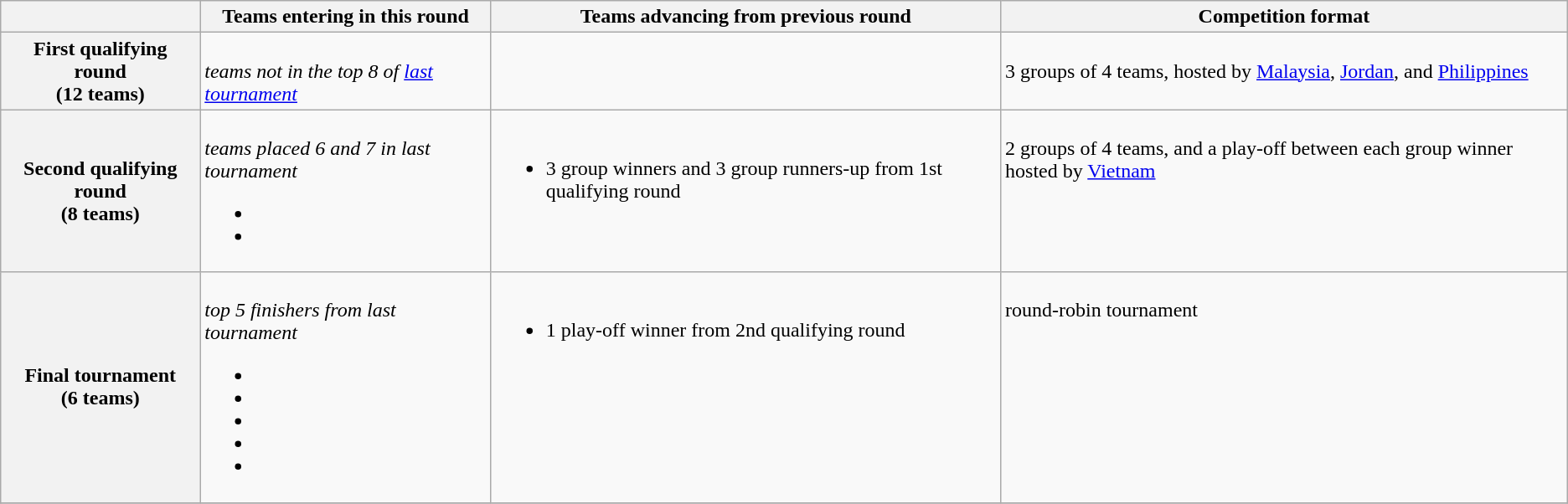<table class="wikitable">
<tr>
<th></th>
<th>Teams entering in this round</th>
<th>Teams advancing from previous round</th>
<th>Competition format</th>
</tr>
<tr valign="top">
<th valign="middle">First qualifying round<br> (12 teams)</th>
<td><br><em>teams not in the top 8 of <a href='#'>last tournament</a></em></td>
<td></td>
<td><br>3 groups of 4 teams, hosted by <a href='#'>Malaysia</a>, <a href='#'>Jordan</a>, and <a href='#'>Philippines</a></td>
</tr>
<tr valign="top">
<th valign="middle">Second qualifying round<br> (8 teams)</th>
<td><br><em>teams placed 6 and 7 in last tournament</em><ul><li></li><li></li></ul></td>
<td><br><ul><li>3 group winners and 3 group runners-up from 1st qualifying round</li></ul></td>
<td><br>2 groups of 4 teams, and a play-off between each group winner hosted by <a href='#'>Vietnam</a></td>
</tr>
<tr valign="top">
<th valign="middle">Final tournament<br> (6 teams)</th>
<td><br><em>top 5 finishers from last tournament</em><ul><li></li><li></li><li></li><li></li><li></li></ul></td>
<td><br><ul><li>1 play-off winner from 2nd qualifying round</li></ul></td>
<td><br>round-robin tournament</td>
</tr>
<tr>
</tr>
</table>
